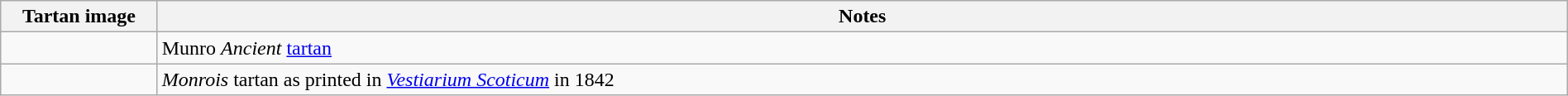<table class="wikitable" width=100%>
<tr>
<th width=10%>Tartan image</th>
<th width=90%>Notes</th>
</tr>
<tr>
<td></td>
<td>Munro <em>Ancient</em> <a href='#'>tartan</a></td>
</tr>
<tr>
<td></td>
<td><em>Monrois</em> tartan as printed in <em><a href='#'>Vestiarium Scoticum</a></em> in 1842</td>
</tr>
</table>
